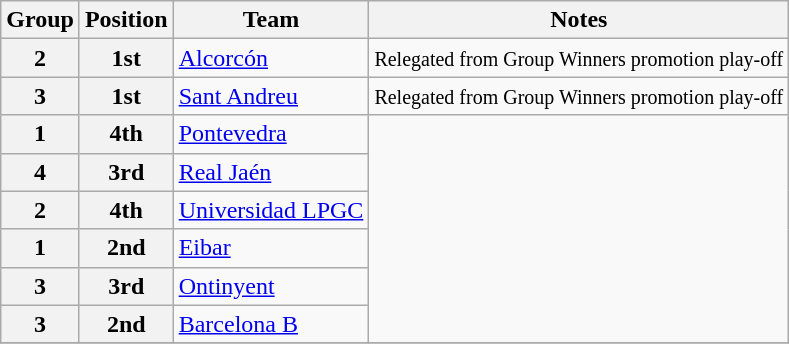<table class="wikitable">
<tr>
<th>Group</th>
<th>Position</th>
<th>Team</th>
<th>Notes</th>
</tr>
<tr>
<th>2</th>
<th>1st</th>
<td><a href='#'>Alcorcón</a></td>
<td><small>Relegated from Group Winners promotion play-off</small></td>
</tr>
<tr>
<th>3</th>
<th>1st</th>
<td><a href='#'>Sant Andreu</a></td>
<td><small>Relegated from Group Winners promotion play-off</small></td>
</tr>
<tr>
<th>1</th>
<th>4th</th>
<td><a href='#'>Pontevedra</a></td>
<td rowspan="6"></td>
</tr>
<tr>
<th>4</th>
<th>3rd</th>
<td><a href='#'>Real Jaén</a></td>
</tr>
<tr>
<th>2</th>
<th>4th</th>
<td><a href='#'>Universidad LPGC</a></td>
</tr>
<tr>
<th>1</th>
<th>2nd</th>
<td><a href='#'>Eibar</a></td>
</tr>
<tr>
<th>3</th>
<th>3rd</th>
<td><a href='#'>Ontinyent</a></td>
</tr>
<tr>
<th>3</th>
<th>2nd</th>
<td><a href='#'>Barcelona B</a></td>
</tr>
<tr>
</tr>
</table>
